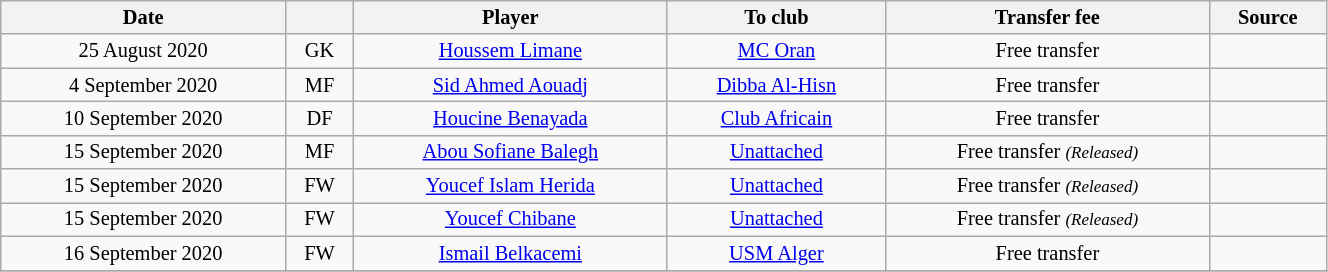<table class="wikitable sortable" style="width:70%; text-align:center; font-size:85%; text-align:centre;">
<tr>
<th>Date</th>
<th></th>
<th>Player</th>
<th>To club</th>
<th>Transfer fee</th>
<th>Source</th>
</tr>
<tr>
<td>25 August 2020</td>
<td>GK</td>
<td> <a href='#'>Houssem Limane</a></td>
<td><a href='#'>MC Oran</a></td>
<td>Free transfer</td>
<td></td>
</tr>
<tr>
<td>4 September 2020</td>
<td>MF</td>
<td> <a href='#'>Sid Ahmed Aouadj</a></td>
<td> <a href='#'>Dibba Al-Hisn</a></td>
<td>Free transfer</td>
<td></td>
</tr>
<tr>
<td>10 September 2020</td>
<td>DF</td>
<td> <a href='#'>Houcine Benayada</a></td>
<td> <a href='#'>Club Africain</a></td>
<td>Free transfer</td>
<td></td>
</tr>
<tr>
<td>15 September 2020</td>
<td>MF</td>
<td> <a href='#'>Abou Sofiane Balegh</a></td>
<td><a href='#'>Unattached</a></td>
<td>Free transfer <small><em>(Released)</em></small></td>
<td></td>
</tr>
<tr>
<td>15 September 2020</td>
<td>FW</td>
<td> <a href='#'>Youcef Islam Herida</a></td>
<td><a href='#'>Unattached</a></td>
<td>Free transfer <small><em>(Released)</em></small></td>
<td></td>
</tr>
<tr>
<td>15 September 2020</td>
<td>FW</td>
<td> <a href='#'>Youcef Chibane</a></td>
<td><a href='#'>Unattached</a></td>
<td>Free transfer <small><em>(Released)</em></small></td>
<td></td>
</tr>
<tr>
<td>16 September 2020</td>
<td>FW</td>
<td> <a href='#'>Ismail Belkacemi</a></td>
<td><a href='#'>USM Alger</a></td>
<td>Free transfer</td>
<td></td>
</tr>
<tr>
</tr>
</table>
